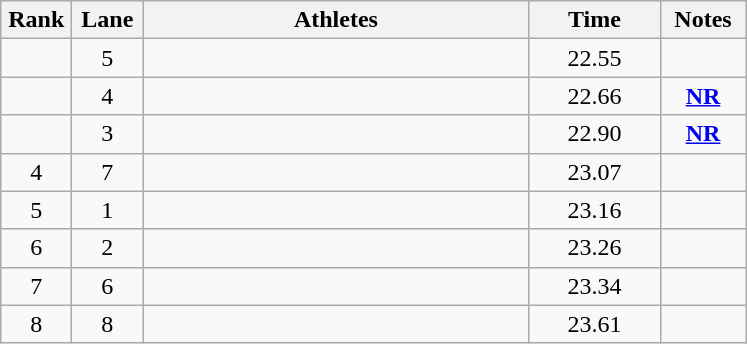<table class="wikitable sortable" style="text-align:center;">
<tr>
<th width=40>Rank</th>
<th width=40>Lane</th>
<th width=250>Athletes</th>
<th width=80>Time</th>
<th width=50>Notes</th>
</tr>
<tr>
<td></td>
<td>5</td>
<td align=left></td>
<td>22.55</td>
<td></td>
</tr>
<tr>
<td></td>
<td>4</td>
<td align=left></td>
<td>22.66</td>
<td><strong><a href='#'>NR</a></strong></td>
</tr>
<tr>
<td></td>
<td>3</td>
<td align=left></td>
<td>22.90</td>
<td><strong><a href='#'>NR</a></strong></td>
</tr>
<tr>
<td>4</td>
<td>7</td>
<td align=left></td>
<td>23.07</td>
<td></td>
</tr>
<tr>
<td>5</td>
<td>1</td>
<td align=left></td>
<td>23.16</td>
<td></td>
</tr>
<tr>
<td>6</td>
<td>2</td>
<td align=left></td>
<td>23.26</td>
<td></td>
</tr>
<tr>
<td>7</td>
<td>6</td>
<td align=left></td>
<td>23.34</td>
<td></td>
</tr>
<tr>
<td>8</td>
<td>8</td>
<td align=left></td>
<td>23.61</td>
<td></td>
</tr>
</table>
